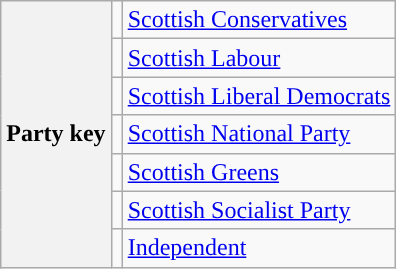<table class=wikitable>
<tr>
<th rowspan=7>Party key</th>
<td style="background: "></td>
<td><a href='#'>Scottish Conservatives</a></td>
</tr>
<tr>
<td style="background: "></td>
<td><a href='#'>Scottish Labour</a></td>
</tr>
<tr>
<td style="background: "></td>
<td><a href='#'>Scottish Liberal Democrats</a></td>
</tr>
<tr>
<td style="background: "></td>
<td><a href='#'>Scottish National Party</a></td>
</tr>
<tr>
<td style="background: "></td>
<td><a href='#'>Scottish Greens</a></td>
</tr>
<tr>
<td style="background: "></td>
<td><a href='#'>Scottish Socialist Party</a></td>
</tr>
<tr>
<td style="background: "></td>
<td><a href='#'>Independent</a></td>
</tr>
</table>
